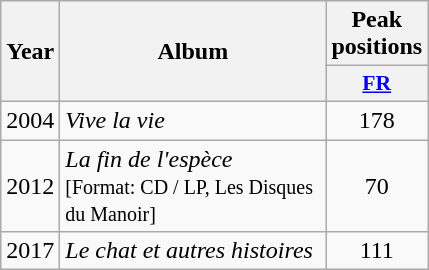<table class="wikitable">
<tr>
<th align="center" rowspan="2" width="10">Year</th>
<th align="center" rowspan="2" width="170">Album</th>
<th align="center" colspan="1" width="20">Peak positions</th>
</tr>
<tr>
<th scope="col" style="width:3em;font-size:90%;"><a href='#'>FR</a><br></th>
</tr>
<tr>
<td style="text-align:center;">2004</td>
<td><em>Vive la vie</em></td>
<td style="text-align:center;">178</td>
</tr>
<tr>
<td style="text-align:center;">2012</td>
<td><em>La fin de l'espèce</em> <br><small>[Format: CD / LP, Les Disques du Manoir]</small></td>
<td style="text-align:center;">70</td>
</tr>
<tr>
<td style="text-align:center;">2017</td>
<td><em>Le chat et autres histoires</em></td>
<td style="text-align:center;">111<br></td>
</tr>
</table>
